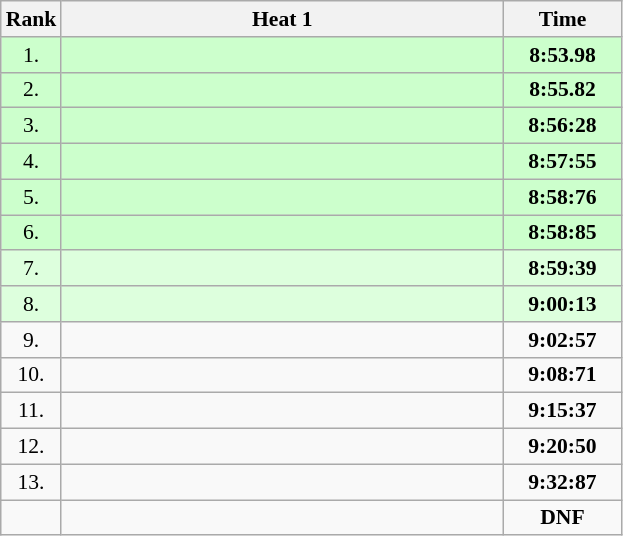<table class="wikitable" style="border-collapse: collapse; font-size: 90%;">
<tr>
<th>Rank</th>
<th style="width: 20em">Heat 1</th>
<th style="width: 5em">Time</th>
</tr>
<tr style="background:#ccffcc;">
<td align="center">1.</td>
<td></td>
<td align="center"><strong>8:53.98</strong></td>
</tr>
<tr style="background:#ccffcc;">
<td align="center">2.</td>
<td></td>
<td align="center"><strong>8:55.82</strong></td>
</tr>
<tr style="background:#ccffcc;">
<td align="center">3.</td>
<td></td>
<td align="center"><strong>8:56:28</strong></td>
</tr>
<tr style="background:#ccffcc;">
<td align="center">4.</td>
<td></td>
<td align="center"><strong>8:57:55</strong></td>
</tr>
<tr style="background:#ccffcc;">
<td align="center">5.</td>
<td></td>
<td align="center"><strong>8:58:76</strong></td>
</tr>
<tr style="background:#ccffcc;">
<td align="center">6.</td>
<td></td>
<td align="center"><strong>8:58:85</strong></td>
</tr>
<tr style="background:#ddffdd;">
<td align="center">7.</td>
<td></td>
<td align="center"><strong>8:59:39</strong></td>
</tr>
<tr style="background:#ddffdd;">
<td align="center">8.</td>
<td></td>
<td align="center"><strong>9:00:13</strong></td>
</tr>
<tr>
<td align="center">9.</td>
<td></td>
<td align="center"><strong>9:02:57</strong></td>
</tr>
<tr>
<td align="center">10.</td>
<td></td>
<td align="center"><strong>9:08:71</strong></td>
</tr>
<tr>
<td align="center">11.</td>
<td></td>
<td align="center"><strong>9:15:37</strong></td>
</tr>
<tr>
<td align="center">12.</td>
<td></td>
<td align="center"><strong>9:20:50</strong></td>
</tr>
<tr>
<td align="center">13.</td>
<td></td>
<td align="center"><strong>9:32:87</strong></td>
</tr>
<tr>
<td align="center"></td>
<td></td>
<td align="center"><strong>DNF</strong></td>
</tr>
</table>
